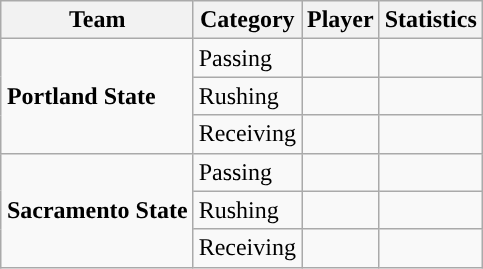<table class="wikitable" style="float: right;">
<tr>
<th>Team</th>
<th>Category</th>
<th>Player</th>
<th>Statistics</th>
</tr>
<tr>
<td rowspan=3><strong>Portland State</strong></td>
<td>Passing</td>
<td></td>
<td></td>
</tr>
<tr>
<td>Rushing</td>
<td></td>
<td></td>
</tr>
<tr>
<td>Receiving</td>
<td></td>
<td></td>
</tr>
<tr>
<td rowspan=3><strong>Sacramento State</strong></td>
<td>Passing</td>
<td></td>
<td></td>
</tr>
<tr>
<td>Rushing</td>
<td></td>
<td></td>
</tr>
<tr>
<td>Receiving</td>
<td></td>
<td></td>
</tr>
</table>
